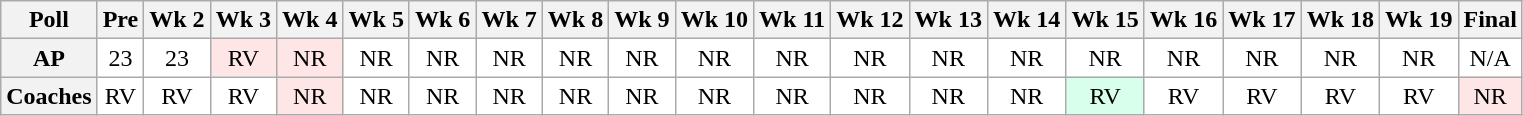<table class="wikitable" style="white-space:nowrap;">
<tr>
<th>Poll</th>
<th>Pre</th>
<th>Wk 2</th>
<th>Wk 3</th>
<th>Wk 4</th>
<th>Wk 5</th>
<th>Wk 6</th>
<th>Wk 7</th>
<th>Wk 8</th>
<th>Wk 9</th>
<th>Wk 10</th>
<th>Wk 11</th>
<th>Wk 12</th>
<th>Wk 13</th>
<th>Wk 14</th>
<th>Wk 15</th>
<th>Wk 16</th>
<th>Wk 17</th>
<th>Wk 18</th>
<th>Wk 19</th>
<th>Final</th>
</tr>
<tr style="text-align:center;">
<th>AP</th>
<td style="background:#FFF;">23</td>
<td style="background:#FFF;">23</td>
<td style="background:#FFE6E6;">RV</td>
<td style="background:#FFE6E6;">NR</td>
<td style="background:#FFF;">NR</td>
<td style="background:#FFF;">NR</td>
<td style="background:#FFF;">NR</td>
<td style="background:#FFF;">NR</td>
<td style="background:#FFF;">NR</td>
<td style="background:#FFF;">NR</td>
<td style="background:#FFF;">NR</td>
<td style="background:#FFF;">NR</td>
<td style="background:#FFF;">NR</td>
<td style="background:#FFF;">NR</td>
<td style="background:#FFF;">NR</td>
<td style="background:#FFF;">NR</td>
<td style="background:#FFF;">NR</td>
<td style="background:#FFF;">NR</td>
<td style="background:#FFF;">NR</td>
<td style="background:#FFF;">N/A</td>
</tr>
<tr style="text-align:center;">
<th>Coaches</th>
<td style="background:#FFF;">RV</td>
<td style="background:#FFF;">RV</td>
<td style="background:#FFF;">RV</td>
<td style="background:#FFE6E6;">NR</td>
<td style="background:#FFF;">NR</td>
<td style="background:#FFF;">NR</td>
<td style="background:#FFF;">NR</td>
<td style="background:#FFF;">NR</td>
<td style="background:#FFF;">NR</td>
<td style="background:#FFF;">NR</td>
<td style="background:#FFF;">NR</td>
<td style="background:#FFF;">NR</td>
<td style="background:#FFF;">NR</td>
<td style="background:#FFF;">NR</td>
<td style="background:#D8FFEB;">RV</td>
<td style="background:#FFF;">RV</td>
<td style="background:#FFF;">RV</td>
<td style="background:#FFF;">RV</td>
<td style="background:#FFF;">RV</td>
<td style="background:#FFE6E6;">NR</td>
</tr>
</table>
